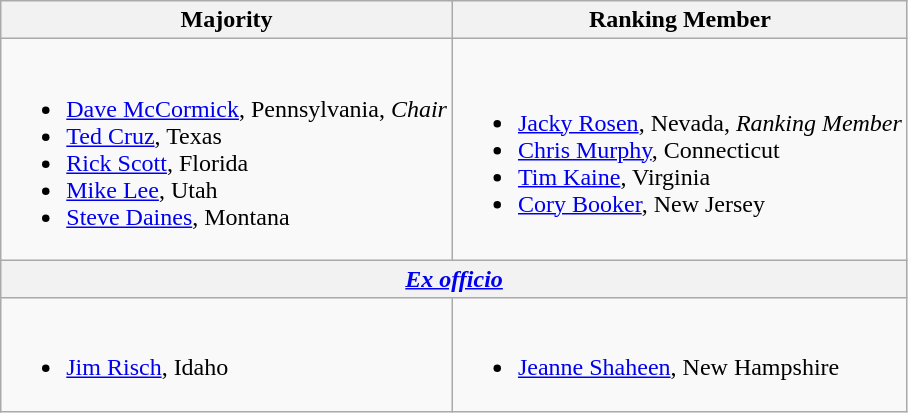<table class=wikitable>
<tr>
<th>Majority</th>
<th>Ranking Member</th>
</tr>
<tr>
<td><br><ul><li><a href='#'>Dave McCormick</a>, Pennsylvania, <em>Chair</em></li><li><a href='#'>Ted Cruz</a>, Texas</li><li><a href='#'>Rick Scott</a>, Florida</li><li><a href='#'>Mike Lee</a>, Utah</li><li><a href='#'>Steve Daines</a>, Montana</li></ul></td>
<td><br><ul><li><a href='#'>Jacky Rosen</a>, Nevada, <em>Ranking Member</em></li><li><a href='#'>Chris Murphy</a>, Connecticut</li><li><a href='#'>Tim Kaine</a>, Virginia</li><li><a href='#'>Cory Booker</a>, New Jersey</li></ul></td>
</tr>
<tr>
<th colspan=2><em><a href='#'>Ex officio</a></em></th>
</tr>
<tr>
<td><br><ul><li><a href='#'>Jim Risch</a>, Idaho</li></ul></td>
<td><br><ul><li><a href='#'>Jeanne Shaheen</a>, New Hampshire</li></ul></td>
</tr>
</table>
